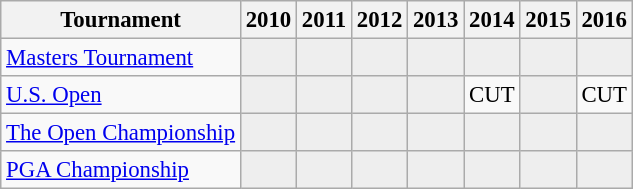<table class="wikitable" style="font-size:95%;text-align:center;">
<tr>
<th>Tournament</th>
<th>2010</th>
<th>2011</th>
<th>2012</th>
<th>2013</th>
<th>2014</th>
<th>2015</th>
<th>2016</th>
</tr>
<tr>
<td align=left><a href='#'>Masters Tournament</a></td>
<td style="background:#eeeeee;"></td>
<td style="background:#eeeeee;"></td>
<td style="background:#eeeeee;"></td>
<td style="background:#eeeeee;"></td>
<td style="background:#eeeeee;"></td>
<td style="background:#eeeeee;"></td>
<td style="background:#eeeeee;"></td>
</tr>
<tr>
<td align=left><a href='#'>U.S. Open</a></td>
<td style="background:#eeeeee;"></td>
<td style="background:#eeeeee;"></td>
<td style="background:#eeeeee;"></td>
<td style="background:#eeeeee;"></td>
<td>CUT</td>
<td style="background:#eeeeee;"></td>
<td>CUT</td>
</tr>
<tr>
<td align=left><a href='#'>The Open Championship</a></td>
<td style="background:#eeeeee;"></td>
<td style="background:#eeeeee;"></td>
<td style="background:#eeeeee;"></td>
<td style="background:#eeeeee;"></td>
<td style="background:#eeeeee;"></td>
<td style="background:#eeeeee;"></td>
<td style="background:#eeeeee;"></td>
</tr>
<tr>
<td align=left><a href='#'>PGA Championship</a></td>
<td style="background:#eeeeee;"></td>
<td style="background:#eeeeee;"></td>
<td style="background:#eeeeee;"></td>
<td style="background:#eeeeee;"></td>
<td style="background:#eeeeee;"></td>
<td style="background:#eeeeee;"></td>
<td style="background:#eeeeee;"></td>
</tr>
</table>
